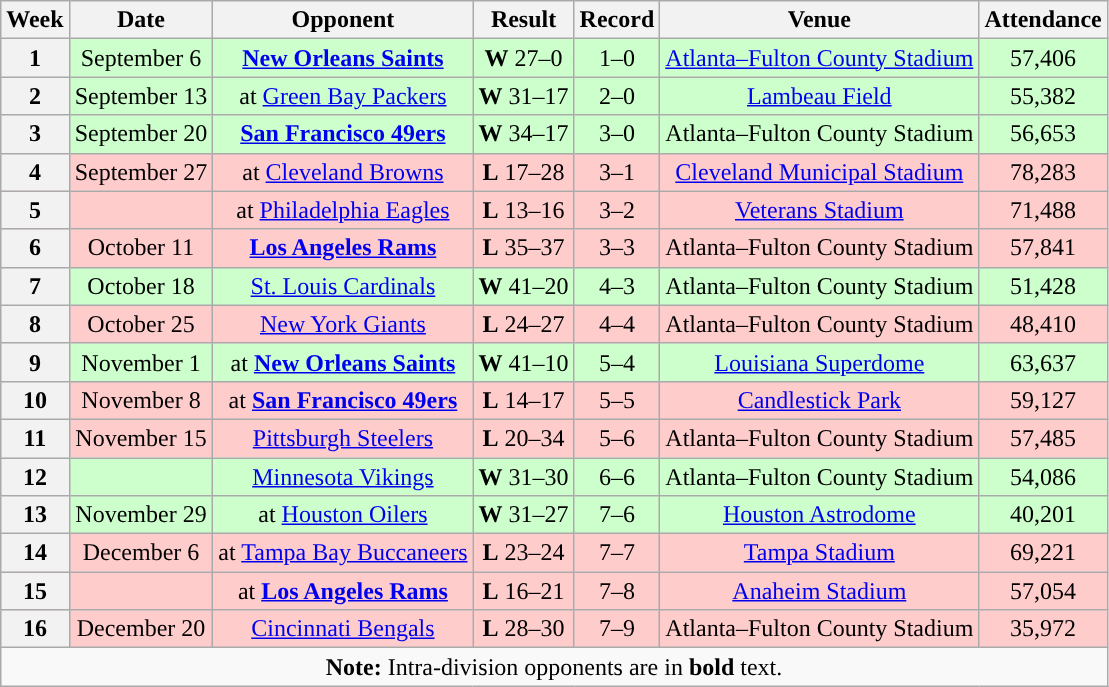<table class="wikitable" style="text-align:center">
<tr>
<th>Week</th>
<th>Date</th>
<th>Opponent</th>
<th>Result</th>
<th>Record</th>
<th>Venue</th>
<th>Attendance</th>
</tr>
<tr style="background:#cfc">
<th>1</th>
<td>September 6</td>
<td><strong><a href='#'>New Orleans Saints</a></strong></td>
<td><strong>W</strong> 27–0</td>
<td>1–0</td>
<td><a href='#'>Atlanta–Fulton County Stadium</a></td>
<td>57,406</td>
</tr>
<tr style="background:#cfc">
<th>2</th>
<td>September 13</td>
<td>at <a href='#'>Green Bay Packers</a></td>
<td><strong>W</strong> 31–17</td>
<td>2–0</td>
<td><a href='#'>Lambeau Field</a></td>
<td>55,382</td>
</tr>
<tr style="background:#cfc">
<th>3</th>
<td>September 20</td>
<td><strong><a href='#'>San Francisco 49ers</a></strong></td>
<td><strong>W</strong> 34–17</td>
<td>3–0</td>
<td>Atlanta–Fulton County Stadium</td>
<td>56,653</td>
</tr>
<tr style="background:#fcc">
<th>4</th>
<td>September 27</td>
<td>at <a href='#'>Cleveland Browns</a></td>
<td><strong>L</strong> 17–28</td>
<td>3–1</td>
<td><a href='#'>Cleveland Municipal Stadium</a></td>
<td>78,283</td>
</tr>
<tr style="background:#fcc">
<th>5</th>
<td></td>
<td>at <a href='#'>Philadelphia Eagles</a></td>
<td><strong>L</strong> 13–16</td>
<td>3–2</td>
<td><a href='#'>Veterans Stadium</a></td>
<td>71,488</td>
</tr>
<tr style="background:#fcc">
<th>6</th>
<td>October 11</td>
<td><strong><a href='#'>Los Angeles Rams</a></strong></td>
<td><strong>L</strong> 35–37</td>
<td>3–3</td>
<td>Atlanta–Fulton County Stadium</td>
<td>57,841</td>
</tr>
<tr style="background:#cfc">
<th>7</th>
<td>October 18</td>
<td><a href='#'>St. Louis Cardinals</a></td>
<td><strong>W</strong> 41–20</td>
<td>4–3</td>
<td>Atlanta–Fulton County Stadium</td>
<td>51,428</td>
</tr>
<tr style="background:#fcc">
<th>8</th>
<td>October 25</td>
<td><a href='#'>New York Giants</a></td>
<td><strong>L</strong> 24–27</td>
<td>4–4</td>
<td>Atlanta–Fulton County Stadium</td>
<td>48,410</td>
</tr>
<tr style="background:#cfc">
<th>9</th>
<td>November 1</td>
<td>at <strong><a href='#'>New Orleans Saints</a></strong></td>
<td><strong>W</strong> 41–10</td>
<td>5–4</td>
<td><a href='#'>Louisiana Superdome</a></td>
<td>63,637</td>
</tr>
<tr style="background:#fcc">
<th>10</th>
<td>November 8</td>
<td>at <strong><a href='#'>San Francisco 49ers</a></strong></td>
<td><strong>L</strong> 14–17</td>
<td>5–5</td>
<td><a href='#'>Candlestick Park</a></td>
<td>59,127</td>
</tr>
<tr style="background:#fcc">
<th>11</th>
<td>November 15</td>
<td><a href='#'>Pittsburgh Steelers</a></td>
<td><strong>L</strong> 20–34</td>
<td>5–6</td>
<td>Atlanta–Fulton County Stadium</td>
<td>57,485</td>
</tr>
<tr style="background:#cfc">
<th>12</th>
<td></td>
<td><a href='#'>Minnesota Vikings</a></td>
<td><strong>W</strong> 31–30</td>
<td>6–6</td>
<td>Atlanta–Fulton County Stadium</td>
<td>54,086</td>
</tr>
<tr style="background:#cfc">
<th>13</th>
<td>November 29</td>
<td>at <a href='#'>Houston Oilers</a></td>
<td><strong>W</strong> 31–27</td>
<td>7–6</td>
<td><a href='#'>Houston Astrodome</a></td>
<td>40,201</td>
</tr>
<tr style="background:#fcc">
<th>14</th>
<td>December 6</td>
<td>at <a href='#'>Tampa Bay Buccaneers</a></td>
<td><strong>L</strong> 23–24</td>
<td>7–7</td>
<td><a href='#'>Tampa Stadium</a></td>
<td>69,221</td>
</tr>
<tr style="background:#fcc">
<th>15</th>
<td></td>
<td>at <strong><a href='#'>Los Angeles Rams</a></strong></td>
<td><strong>L</strong> 16–21</td>
<td>7–8</td>
<td><a href='#'>Anaheim Stadium</a></td>
<td>57,054</td>
</tr>
<tr style="background:#fcc">
<th>16</th>
<td>December 20</td>
<td><a href='#'>Cincinnati Bengals</a></td>
<td><strong>L</strong> 28–30</td>
<td>7–9</td>
<td>Atlanta–Fulton County Stadium</td>
<td>35,972</td>
</tr>
<tr>
<td colspan="8"><strong>Note:</strong> Intra-division opponents are in <strong>bold</strong> text.</td>
</tr>
</table>
